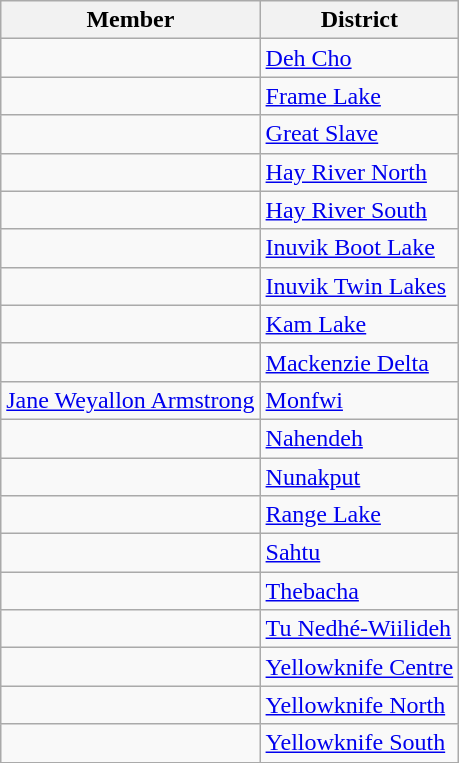<table class="wikitable sortable">
<tr>
<th>Member</th>
<th>District</th>
</tr>
<tr>
<td></td>
<td><a href='#'>Deh Cho</a></td>
</tr>
<tr>
<td></td>
<td><a href='#'>Frame Lake</a></td>
</tr>
<tr>
<td></td>
<td><a href='#'>Great Slave</a></td>
</tr>
<tr>
<td></td>
<td><a href='#'>Hay River North</a></td>
</tr>
<tr>
<td></td>
<td><a href='#'>Hay River South</a></td>
</tr>
<tr>
<td></td>
<td><a href='#'>Inuvik Boot Lake</a></td>
</tr>
<tr>
<td></td>
<td><a href='#'>Inuvik Twin Lakes</a></td>
</tr>
<tr>
<td></td>
<td><a href='#'>Kam Lake</a></td>
</tr>
<tr>
<td></td>
<td><a href='#'>Mackenzie Delta</a></td>
</tr>
<tr>
<td><a href='#'>Jane Weyallon Armstrong</a></td>
<td><a href='#'>Monfwi</a></td>
</tr>
<tr>
<td></td>
<td><a href='#'>Nahendeh</a></td>
</tr>
<tr>
<td></td>
<td><a href='#'>Nunakput</a></td>
</tr>
<tr>
<td></td>
<td><a href='#'>Range Lake</a></td>
</tr>
<tr>
<td></td>
<td><a href='#'>Sahtu</a></td>
</tr>
<tr>
<td></td>
<td><a href='#'>Thebacha</a></td>
</tr>
<tr>
<td></td>
<td><a href='#'>Tu Nedhé-Wiilideh</a></td>
</tr>
<tr>
<td></td>
<td><a href='#'>Yellowknife Centre</a></td>
</tr>
<tr>
<td></td>
<td><a href='#'>Yellowknife North</a></td>
</tr>
<tr>
<td></td>
<td><a href='#'>Yellowknife South</a></td>
</tr>
</table>
